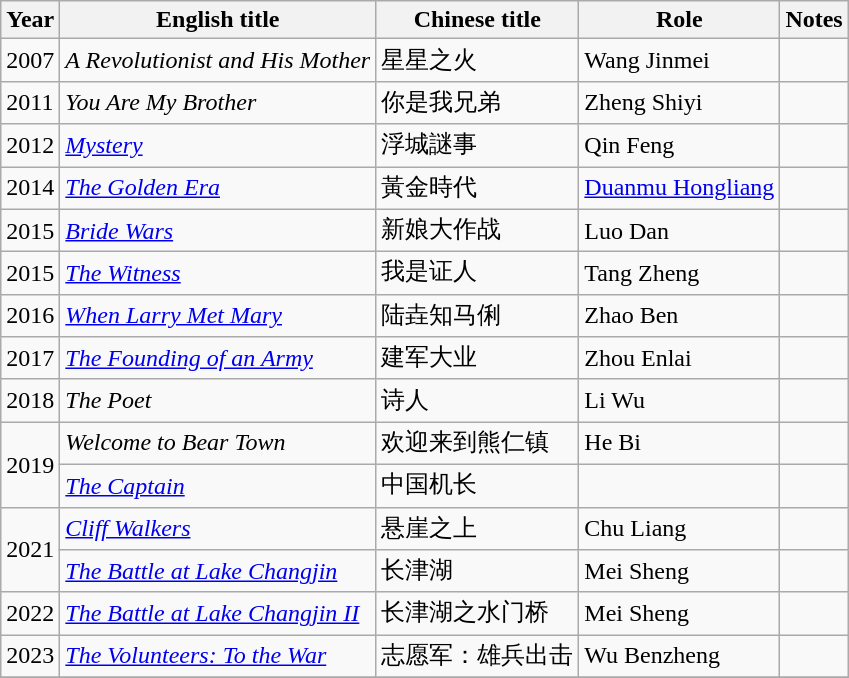<table class="wikitable sortable">
<tr>
<th>Year</th>
<th>English title</th>
<th>Chinese title</th>
<th>Role</th>
<th class="unsortable">Notes</th>
</tr>
<tr>
<td>2007</td>
<td><em>A Revolutionist and His Mother</em></td>
<td>星星之火</td>
<td>Wang Jinmei</td>
<td></td>
</tr>
<tr>
<td>2011</td>
<td><em>You Are My Brother</em></td>
<td>你是我兄弟</td>
<td>Zheng Shiyi</td>
<td></td>
</tr>
<tr>
<td>2012</td>
<td><em><a href='#'>Mystery</a></em></td>
<td>浮城謎事</td>
<td>Qin Feng</td>
<td></td>
</tr>
<tr>
<td>2014</td>
<td><em><a href='#'>The Golden Era</a></em></td>
<td>黃金時代</td>
<td><a href='#'>Duanmu Hongliang</a></td>
<td></td>
</tr>
<tr>
<td>2015</td>
<td><em><a href='#'>Bride Wars</a></em></td>
<td>新娘大作战</td>
<td>Luo Dan</td>
<td></td>
</tr>
<tr>
<td>2015</td>
<td><em><a href='#'>The Witness</a></em></td>
<td>我是证人</td>
<td>Tang Zheng</td>
<td></td>
</tr>
<tr>
<td>2016</td>
<td><em><a href='#'>When Larry Met Mary</a></em></td>
<td>陆垚知马俐</td>
<td>Zhao Ben</td>
<td></td>
</tr>
<tr>
<td>2017</td>
<td><em><a href='#'>The Founding of an Army</a></em></td>
<td>建军大业</td>
<td>Zhou Enlai</td>
<td></td>
</tr>
<tr>
<td>2018</td>
<td><em>The Poet</em></td>
<td>诗人</td>
<td>Li Wu</td>
<td></td>
</tr>
<tr>
<td rowspan="2">2019</td>
<td><em>Welcome to Bear Town</em></td>
<td>欢迎来到熊仁镇</td>
<td>He Bi</td>
<td></td>
</tr>
<tr>
<td><em><a href='#'>The Captain</a></em></td>
<td>中国机长</td>
<td></td>
<td></td>
</tr>
<tr>
<td rowspan="2">2021</td>
<td><em><a href='#'>Cliff Walkers</a></em></td>
<td>悬崖之上</td>
<td>Chu Liang</td>
<td></td>
</tr>
<tr>
<td><em><a href='#'>The Battle at Lake Changjin</a></em></td>
<td>长津湖</td>
<td>Mei Sheng</td>
<td></td>
</tr>
<tr>
<td>2022</td>
<td><em><a href='#'>The Battle at Lake Changjin II</a></em></td>
<td>长津湖之水门桥</td>
<td>Mei Sheng</td>
<td></td>
</tr>
<tr>
<td>2023</td>
<td><em><a href='#'>The Volunteers: To the War</a></em></td>
<td>志愿军：雄兵出击</td>
<td>Wu Benzheng</td>
<td></td>
</tr>
<tr>
</tr>
</table>
